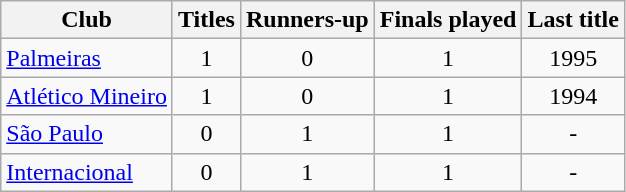<table class="wikitable sortable">
<tr>
<th>Club</th>
<th>Titles</th>
<th>Runners-up</th>
<th>Finals played</th>
<th>Last title</th>
</tr>
<tr>
<td> <a href='#'>Palmeiras</a></td>
<td align="center">1</td>
<td align="center">0</td>
<td align="center">1</td>
<td align="center">1995</td>
</tr>
<tr>
<td> <a href='#'>Atlético Mineiro</a></td>
<td align="center">1</td>
<td align="center">0</td>
<td align="center">1</td>
<td align="center">1994</td>
</tr>
<tr>
<td> <a href='#'>São Paulo</a></td>
<td align="center">0</td>
<td align="center">1</td>
<td align="center">1</td>
<td align="center">-</td>
</tr>
<tr>
<td> <a href='#'>Internacional</a></td>
<td align="center">0</td>
<td align="center">1</td>
<td align="center">1</td>
<td align="center">-</td>
</tr>
</table>
